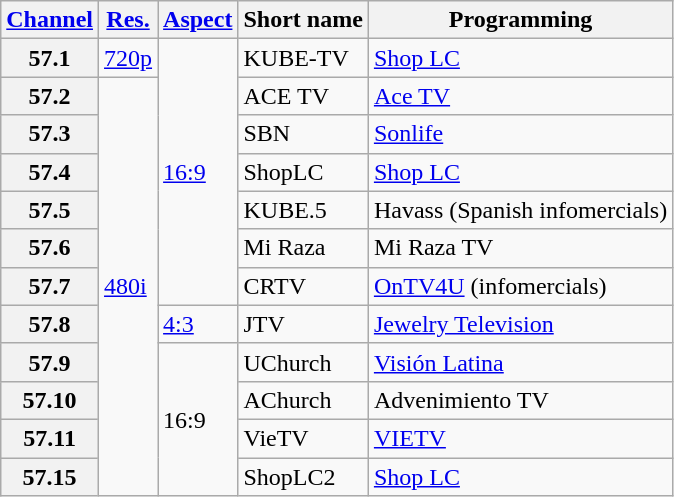<table class="wikitable">
<tr>
<th scope = "col"><a href='#'>Channel</a></th>
<th scope = "col"><a href='#'>Res.</a></th>
<th scope = "col"><a href='#'>Aspect</a></th>
<th scope = "col">Short name</th>
<th scope = "col">Programming</th>
</tr>
<tr>
<th scope = "row">57.1</th>
<td><a href='#'>720p</a></td>
<td rowspan="7"><a href='#'>16:9</a></td>
<td>KUBE-TV</td>
<td><a href='#'>Shop LC</a></td>
</tr>
<tr>
<th scope = "row">57.2</th>
<td rowspan=11><a href='#'>480i</a></td>
<td>ACE TV</td>
<td><a href='#'>Ace TV</a></td>
</tr>
<tr>
<th scope = "row">57.3</th>
<td>SBN</td>
<td><a href='#'>Sonlife</a></td>
</tr>
<tr>
<th scope = "row">57.4</th>
<td>ShopLC</td>
<td><a href='#'>Shop LC</a></td>
</tr>
<tr>
<th scope = "row">57.5</th>
<td>KUBE.5</td>
<td>Havass (Spanish infomercials)</td>
</tr>
<tr>
<th scope = "row">57.6</th>
<td>Mi Raza</td>
<td>Mi Raza TV </td>
</tr>
<tr>
<th scope = "row">57.7</th>
<td>CRTV</td>
<td><a href='#'>OnTV4U</a> (infomercials)</td>
</tr>
<tr>
<th scope = "row">57.8</th>
<td><a href='#'>4:3</a></td>
<td>JTV</td>
<td><a href='#'>Jewelry Television</a></td>
</tr>
<tr>
<th scope = "row">57.9</th>
<td rowspan="4">16:9</td>
<td>UChurch</td>
<td><a href='#'>Visión Latina</a></td>
</tr>
<tr>
<th scope = "row">57.10</th>
<td>AChurch</td>
<td>Advenimiento TV </td>
</tr>
<tr>
<th scope = "row">57.11</th>
<td>VieTV</td>
<td><a href='#'>VIETV</a> </td>
</tr>
<tr>
<th scope = "row">57.15</th>
<td>ShopLC2</td>
<td><a href='#'>Shop LC</a></td>
</tr>
</table>
